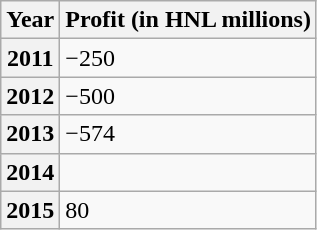<table class="wikitable">
<tr>
<th>Year</th>
<th>Profit (in HNL millions)</th>
</tr>
<tr>
<th>2011</th>
<td>−250</td>
</tr>
<tr>
<th>2012</th>
<td>−500</td>
</tr>
<tr>
<th>2013</th>
<td>−574</td>
</tr>
<tr>
<th>2014</th>
<td></td>
</tr>
<tr>
<th>2015</th>
<td>80</td>
</tr>
</table>
